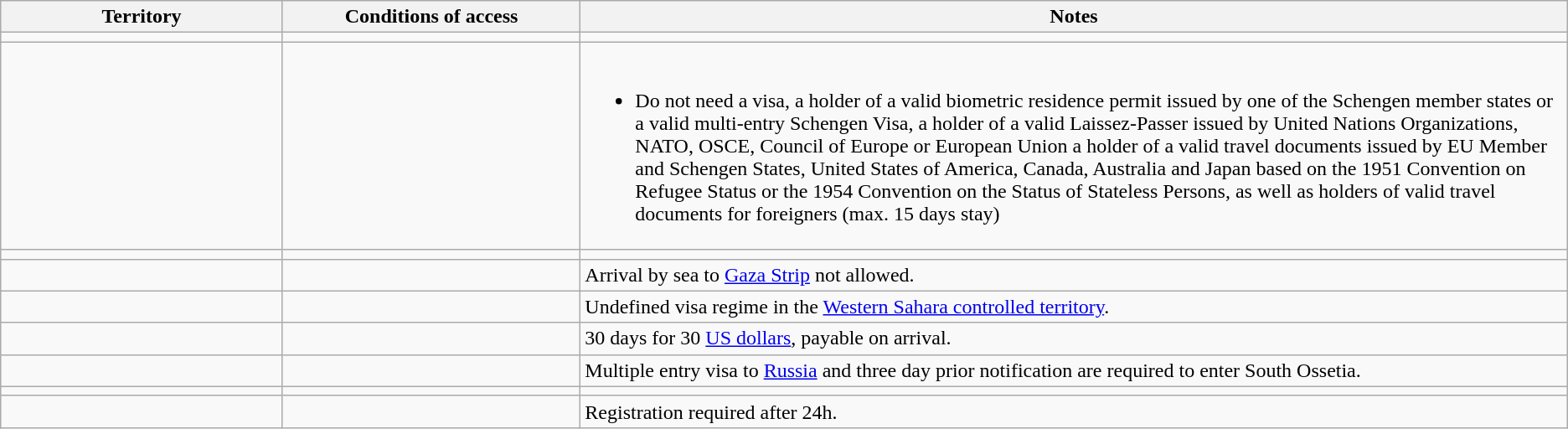<table class="wikitable" style="text-align: left; table-layout: fixed;">
<tr>
<th width="18%">Territory</th>
<th width="19%">Conditions of access</th>
<th>Notes</th>
</tr>
<tr>
<td></td>
<td></td>
<td></td>
</tr>
<tr>
<td></td>
<td></td>
<td><br><ul><li>Do not need a visa, a holder of a valid biometric residence permit issued by one of the Schengen member states or a valid multi-entry Schengen Visa, a holder of a valid Laissez-Passer issued by United Nations Organizations, NATO, OSCE, Council of Europe or European Union a holder of a valid travel documents issued by EU Member and Schengen States, United States of America, Canada, Australia and Japan based on the 1951 Convention on Refugee Status or the 1954 Convention on the Status of Stateless Persons, as well as holders of valid travel documents for foreigners (max. 15 days stay)</li></ul></td>
</tr>
<tr>
<td></td>
<td></td>
<td></td>
</tr>
<tr>
<td></td>
<td></td>
<td>Arrival by sea to <a href='#'>Gaza Strip</a> not allowed.</td>
</tr>
<tr>
<td></td>
<td></td>
<td>Undefined visa regime in the <a href='#'>Western Sahara controlled territory</a>.</td>
</tr>
<tr>
<td></td>
<td></td>
<td>30 days for 30 <a href='#'>US dollars</a>, payable on arrival.</td>
</tr>
<tr>
<td></td>
<td></td>
<td>Multiple entry visa to <a href='#'>Russia</a> and three day prior notification are required to enter South Ossetia.</td>
</tr>
<tr>
<td></td>
<td></td>
<td></td>
</tr>
<tr>
<td></td>
<td></td>
<td>Registration required after 24h.</td>
</tr>
</table>
